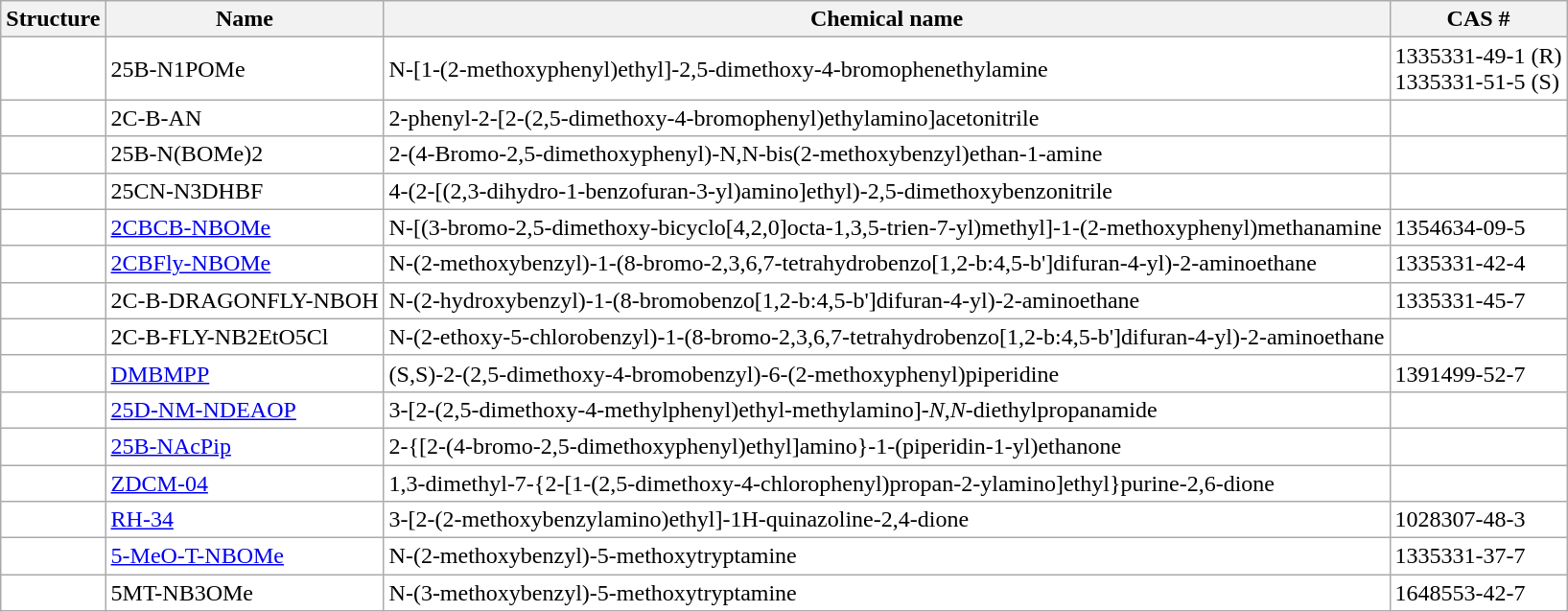<table class="wikitable sticky-header" style="background: #FFFFFF">
<tr>
<th>Structure</th>
<th>Name</th>
<th>Chemical name</th>
<th>CAS #</th>
</tr>
<tr>
<td></td>
<td>25B-N1POMe</td>
<td>N-[1-(2-methoxyphenyl)ethyl]-2,5-dimethoxy-4-bromophenethylamine</td>
<td>1335331-49-1 (R)<br>1335331-51-5 (S)</td>
</tr>
<tr>
<td></td>
<td>2C-B-AN </td>
<td>2-phenyl-2-[2-(2,5-dimethoxy-4-bromophenyl)ethylamino]acetonitrile</td>
<td></td>
</tr>
<tr>
<td></td>
<td>25B-N(BOMe)2</td>
<td>2-(4-Bromo-2,5-dimethoxyphenyl)-N,N-bis(2-methoxybenzyl)ethan-1-amine</td>
<td></td>
</tr>
<tr>
<td></td>
<td>25CN-N3DHBF</td>
<td>4-(2-[(2,3-dihydro-1-benzofuran-3-yl)amino]ethyl)-2,5-dimethoxybenzonitrile</td>
<td></td>
</tr>
<tr>
<td></td>
<td><a href='#'>2CBCB-NBOMe</a></td>
<td>N-[(3-bromo-2,5-dimethoxy-bicyclo[4,2,0]octa-1,3,5-trien-7-yl)methyl]-1-(2-methoxyphenyl)methanamine</td>
<td>1354634-09-5</td>
</tr>
<tr>
<td></td>
<td><a href='#'>2CBFly-NBOMe</a></td>
<td>N-(2-methoxybenzyl)-1-(8-bromo-2,3,6,7-tetrahydrobenzo[1,2-b:4,5-b']difuran-4-yl)-2-aminoethane</td>
<td>1335331-42-4</td>
</tr>
<tr>
<td></td>
<td>2C-B-DRAGONFLY-NBOH</td>
<td>N-(2-hydroxybenzyl)-1-(8-bromobenzo[1,2-b:4,5-b']difuran-4-yl)-2-aminoethane</td>
<td>1335331-45-7</td>
</tr>
<tr>
<td></td>
<td>2C-B-FLY-NB2EtO5Cl </td>
<td>N-(2-ethoxy-5-chlorobenzyl)-1-(8-bromo-2,3,6,7-tetrahydrobenzo[1,2-b:4,5-b']difuran-4-yl)-2-aminoethane</td>
<td></td>
</tr>
<tr>
<td></td>
<td><a href='#'>DMBMPP</a></td>
<td>(S,S)-2-(2,5-dimethoxy-4-bromobenzyl)-6-(2-methoxyphenyl)piperidine</td>
<td>1391499-52-7</td>
</tr>
<tr>
<td></td>
<td><a href='#'>25D-NM-NDEAOP</a></td>
<td>3-[2-(2,5-dimethoxy-4-methylphenyl)ethyl-methylamino]-<em>N</em>,<em>N</em>-diethylpropanamide</td>
<td></td>
</tr>
<tr>
<td></td>
<td><a href='#'>25B-NAcPip</a></td>
<td>2-{[2-(4-bromo-2,5-dimethoxyphenyl)ethyl]amino}-1-(piperidin-1-yl)ethanone</td>
<td></td>
</tr>
<tr>
<td></td>
<td><a href='#'>ZDCM-04</a></td>
<td>1,3-dimethyl-7-{2-[1-(2,5-dimethoxy-4-chlorophenyl)propan-2-ylamino]ethyl}purine-2,6-dione</td>
<td></td>
</tr>
<tr>
<td></td>
<td><a href='#'>RH-34</a></td>
<td>3-[2-(2-methoxybenzylamino)ethyl]-1H-quinazoline-2,4-dione</td>
<td>1028307-48-3</td>
</tr>
<tr>
<td></td>
<td><a href='#'>5-MeO-T-NBOMe</a></td>
<td>N-(2-methoxybenzyl)-5-methoxytryptamine</td>
<td>1335331-37-7</td>
</tr>
<tr>
<td></td>
<td>5MT-NB3OMe</td>
<td>N-(3-methoxybenzyl)-5-methoxytryptamine</td>
<td>1648553-42-7</td>
</tr>
</table>
